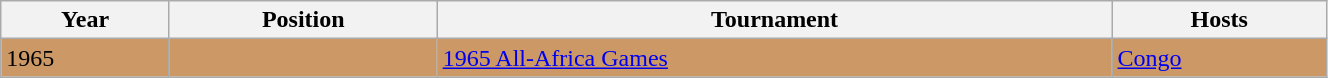<table class="wikitable" width=70%>
<tr>
<th>Year</th>
<th>Position</th>
<th>Tournament</th>
<th>Hosts</th>
</tr>
<tr valign="top" bgcolor="#cc9966">
<td>1965</td>
<td></td>
<td><a href='#'>1965 All-Africa Games</a></td>
<td><a href='#'>Congo</a></td>
</tr>
</table>
